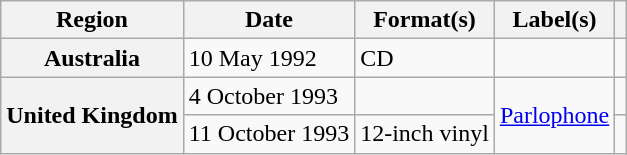<table class="wikitable plainrowheaders">
<tr>
<th scope="col">Region</th>
<th scope="col">Date</th>
<th scope="col">Format(s)</th>
<th scope="col">Label(s)</th>
<th scope="col"></th>
</tr>
<tr>
<th scope="row">Australia</th>
<td>10 May 1992</td>
<td>CD</td>
<td></td>
<td></td>
</tr>
<tr>
<th scope="row" rowspan="2">United Kingdom</th>
<td>4 October 1993</td>
<td></td>
<td rowspan="2"><a href='#'>Parlophone</a></td>
<td></td>
</tr>
<tr>
<td>11 October 1993</td>
<td>12-inch vinyl</td>
<td></td>
</tr>
</table>
